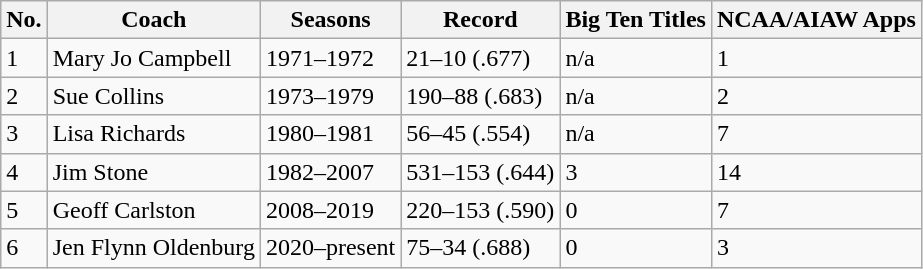<table class="wikitable">
<tr>
<th>No.</th>
<th>Coach</th>
<th>Seasons</th>
<th>Record</th>
<th>Big Ten Titles</th>
<th>NCAA/AIAW Apps</th>
</tr>
<tr>
<td>1</td>
<td>Mary Jo Campbell</td>
<td>1971–1972</td>
<td>21–10 (.677)</td>
<td>n/a</td>
<td>1</td>
</tr>
<tr>
<td>2</td>
<td>Sue Collins</td>
<td>1973–1979</td>
<td>190–88 (.683)</td>
<td>n/a</td>
<td>2</td>
</tr>
<tr>
<td>3</td>
<td>Lisa Richards</td>
<td>1980–1981</td>
<td>56–45 (.554)</td>
<td>n/a</td>
<td>7</td>
</tr>
<tr>
<td>4</td>
<td>Jim Stone</td>
<td>1982–2007</td>
<td>531–153 (.644)</td>
<td>3</td>
<td>14</td>
</tr>
<tr>
<td>5</td>
<td>Geoff Carlston</td>
<td>2008–2019</td>
<td>220–153 (.590)</td>
<td>0</td>
<td>7</td>
</tr>
<tr>
<td>6</td>
<td>Jen Flynn Oldenburg</td>
<td>2020–present</td>
<td>75–34 (.688)</td>
<td>0</td>
<td>3</td>
</tr>
</table>
